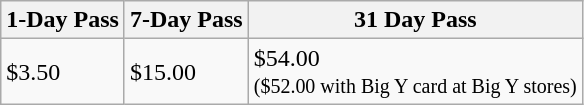<table class="wikitable">
<tr>
<th>1-Day Pass</th>
<th>7-Day Pass</th>
<th>31 Day Pass</th>
</tr>
<tr>
<td>$3.50</td>
<td>$15.00</td>
<td>$54.00<br><small>($52.00 with Big Y card at Big Y stores)</small></td>
</tr>
</table>
